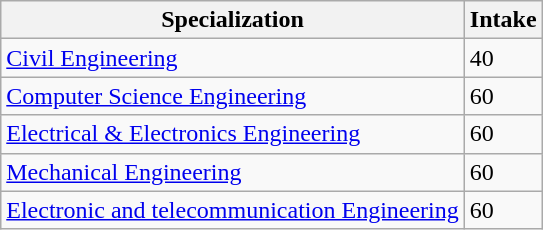<table class="wikitable">
<tr>
<th>Specialization</th>
<th>Intake</th>
</tr>
<tr>
<td><a href='#'>Civil Engineering</a></td>
<td>40</td>
</tr>
<tr>
<td><a href='#'>Computer Science Engineering</a></td>
<td>60</td>
</tr>
<tr>
<td><a href='#'>Electrical & Electronics Engineering</a></td>
<td>60</td>
</tr>
<tr>
<td><a href='#'>Mechanical Engineering</a></td>
<td>60</td>
</tr>
<tr>
<td><a href='#'>Electronic and telecommunication Engineering</a></td>
<td>60</td>
</tr>
</table>
